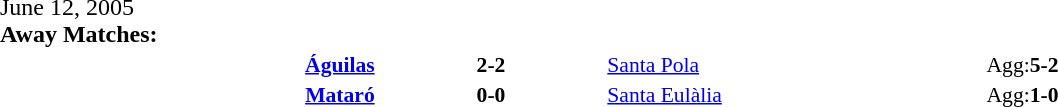<table width=100% cellspacing=1>
<tr>
<th width=20%></th>
<th width=12%></th>
<th width=20%></th>
<th></th>
</tr>
<tr>
<td>June 12, 2005<br><strong>Away Matches:</strong></td>
</tr>
<tr style=font-size:90%>
<td align=right><strong><a href='#'>Águilas</a></strong></td>
<td align=center><strong>2-2</strong></td>
<td><a href='#'>Santa Pola</a></td>
<td>Agg:<strong>5-2</strong></td>
</tr>
<tr style=font-size:90%>
<td align=right><strong><a href='#'>Mataró</a></strong></td>
<td align=center><strong>0-0</strong></td>
<td><a href='#'>Santa Eulàlia</a></td>
<td>Agg:<strong>1-0</strong></td>
</tr>
</table>
